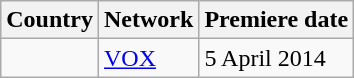<table class="wikitable">
<tr>
<th>Country</th>
<th>Network</th>
<th>Premiere date</th>
</tr>
<tr>
<td></td>
<td><a href='#'>VOX</a></td>
<td>5 April 2014</td>
</tr>
</table>
